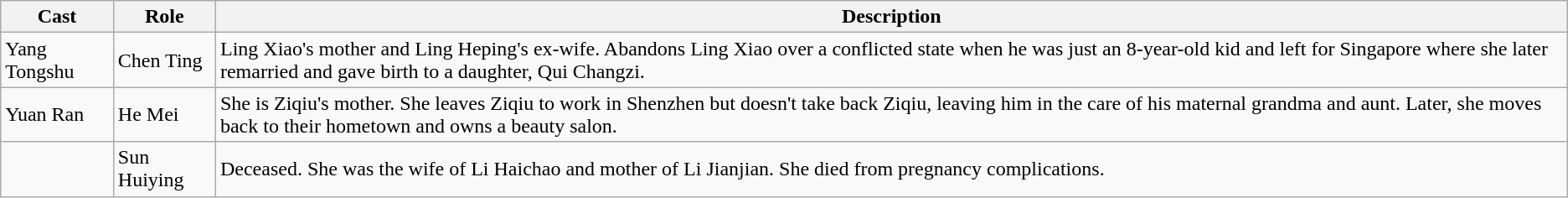<table class="wikitable">
<tr>
<th>Cast</th>
<th>Role</th>
<th>Description</th>
</tr>
<tr>
<td>Yang Tongshu</td>
<td>Chen Ting</td>
<td>Ling Xiao's mother and Ling Heping's ex-wife. Abandons Ling Xiao over a conflicted state when he was just an 8-year-old kid and left for Singapore where she later remarried and gave birth to a daughter, Qui Changzi.</td>
</tr>
<tr>
<td>Yuan Ran</td>
<td>He Mei</td>
<td>She is Ziqiu's mother. She leaves Ziqiu to work in Shenzhen but doesn't take back Ziqiu, leaving him in the care of his maternal grandma and aunt. Later, she moves back to their hometown and owns a beauty salon.</td>
</tr>
<tr>
<td></td>
<td>Sun Huiying</td>
<td>Deceased. She was the wife of Li Haichao and mother of Li Jianjian. She died from pregnancy complications.</td>
</tr>
</table>
